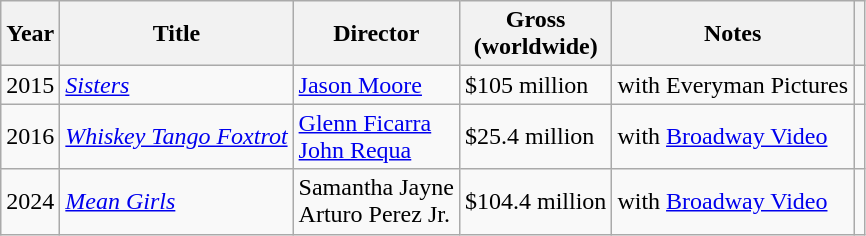<table class="wikitable sortable">
<tr>
<th>Year</th>
<th>Title</th>
<th>Director</th>
<th>Gross<br>(worldwide)</th>
<th class="unsortable">Notes</th>
<th class="unsortable"></th>
</tr>
<tr>
<td>2015</td>
<td><em><a href='#'>Sisters</a></em></td>
<td><a href='#'>Jason Moore</a></td>
<td>$105 million</td>
<td>with Everyman Pictures</td>
<td></td>
</tr>
<tr>
<td>2016</td>
<td><em><a href='#'>Whiskey Tango Foxtrot</a></em></td>
<td><a href='#'>Glenn Ficarra</a><br><a href='#'>John Requa</a></td>
<td>$25.4 million</td>
<td>with <a href='#'>Broadway Video</a></td>
<td></td>
</tr>
<tr>
<td>2024</td>
<td><em><a href='#'>Mean Girls</a></em></td>
<td>Samantha Jayne<br>Arturo Perez Jr.</td>
<td>$104.4 million</td>
<td>with <a href='#'>Broadway Video</a></td>
<td></td>
</tr>
</table>
